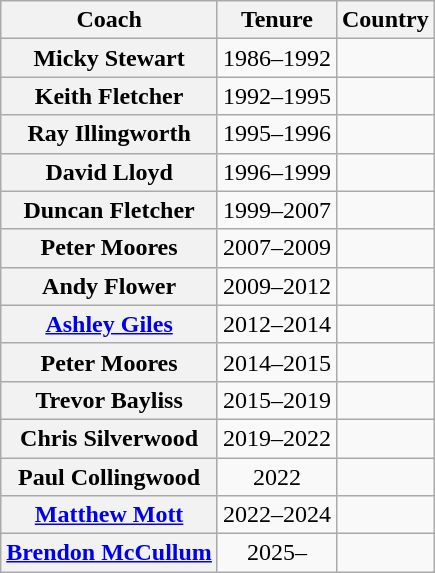<table class="wikitable">
<tr>
<th>Coach</th>
<th>Tenure</th>
<th>Country</th>
</tr>
<tr>
<th>Micky Stewart</th>
<td align=center>1986–1992</td>
<td></td>
</tr>
<tr>
<th>Keith Fletcher</th>
<td align=center>1992–1995</td>
<td></td>
</tr>
<tr>
<th>Ray Illingworth</th>
<td align=center>1995–1996</td>
<td></td>
</tr>
<tr>
<th>David Lloyd</th>
<td align=center>1996–1999</td>
<td></td>
</tr>
<tr>
<th>Duncan Fletcher</th>
<td align=center>1999–2007</td>
<td></td>
</tr>
<tr>
<th>Peter Moores</th>
<td align=center>2007–2009</td>
<td></td>
</tr>
<tr>
<th>Andy Flower</th>
<td align=center>2009–2012</td>
<td></td>
</tr>
<tr>
<th><a href='#'>Ashley Giles</a></th>
<td align=center>2012–2014</td>
<td></td>
</tr>
<tr>
<th>Peter Moores</th>
<td align=center>2014–2015</td>
<td></td>
</tr>
<tr>
<th>Trevor Bayliss</th>
<td align=center>2015–2019</td>
<td></td>
</tr>
<tr>
<th>Chris Silverwood</th>
<td align=center>2019–2022</td>
<td></td>
</tr>
<tr>
<th>Paul Collingwood</th>
<td align=center>2022</td>
<td></td>
</tr>
<tr>
<th><a href='#'>Matthew Mott</a></th>
<td align=center>2022–2024</td>
<td></td>
</tr>
<tr>
<th><a href='#'>Brendon McCullum</a></th>
<td align=center>2025–</td>
<td></td>
</tr>
</table>
